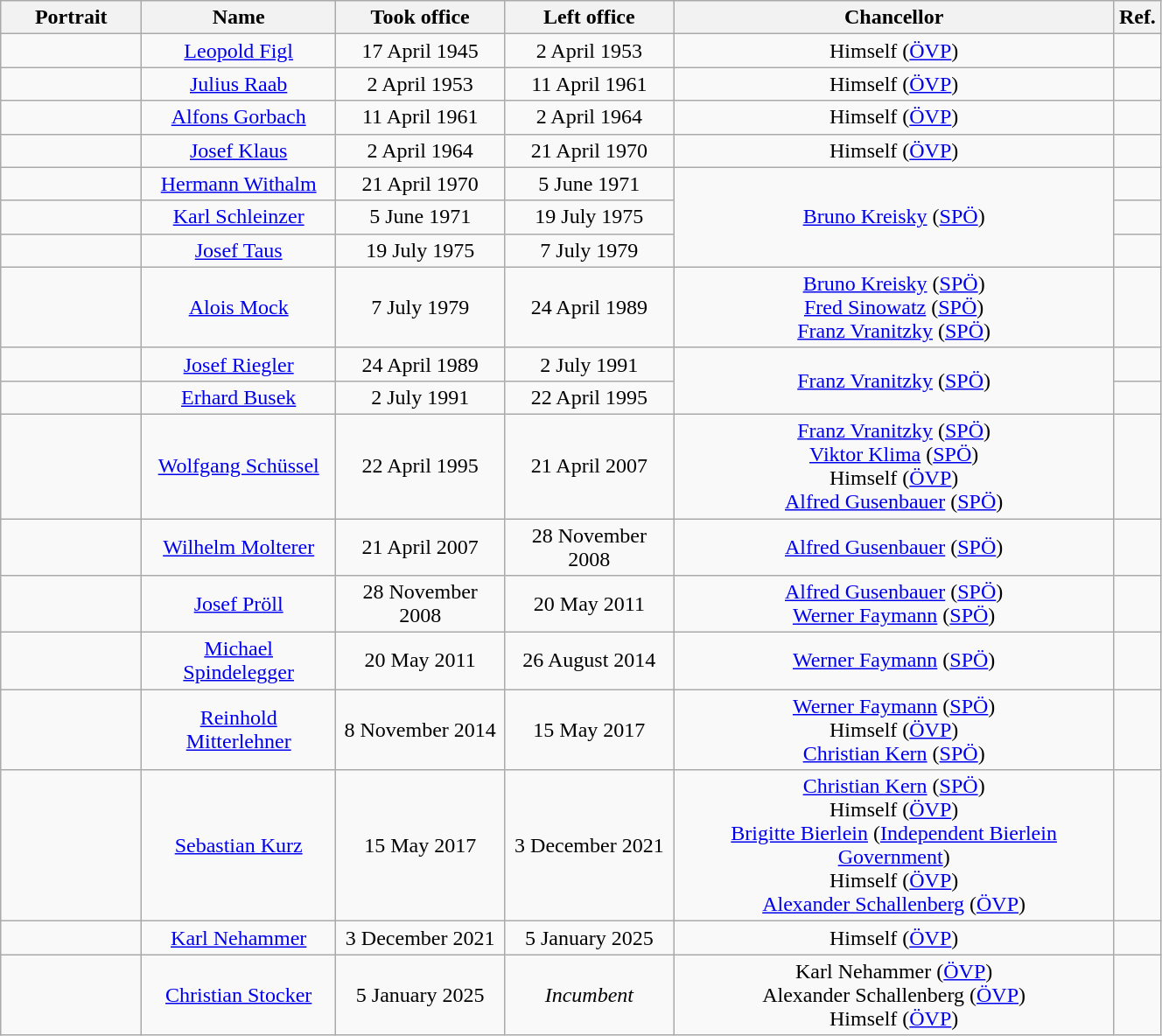<table class="wikitable" style="border:#555; width:70%; text-align:center;">
<tr>
<th style="width:100px;">Portrait</th>
<th>Name</th>
<th>Took office</th>
<th>Left office</th>
<th>Chancellor</th>
<th>Ref.</th>
</tr>
<tr>
<td></td>
<td><a href='#'>Leopold Figl</a></td>
<td>17 April 1945</td>
<td>2 April 1953</td>
<td>Himself (<a href='#'>ÖVP</a>)</td>
<td></td>
</tr>
<tr>
<td></td>
<td><a href='#'>Julius Raab</a></td>
<td>2 April 1953</td>
<td>11 April 1961</td>
<td>Himself (<a href='#'>ÖVP</a>)</td>
<td></td>
</tr>
<tr>
<td></td>
<td><a href='#'>Alfons Gorbach</a></td>
<td>11 April 1961</td>
<td>2 April 1964</td>
<td>Himself (<a href='#'>ÖVP</a>)</td>
<td></td>
</tr>
<tr>
<td></td>
<td><a href='#'>Josef Klaus</a></td>
<td>2 April 1964</td>
<td>21 April 1970</td>
<td>Himself (<a href='#'>ÖVP</a>)</td>
<td></td>
</tr>
<tr>
<td></td>
<td><a href='#'>Hermann Withalm</a></td>
<td>21 April 1970</td>
<td>5 June 1971</td>
<td rowspan="3"><a href='#'>Bruno Kreisky</a> (<a href='#'>SPÖ</a>)</td>
<td></td>
</tr>
<tr>
<td></td>
<td><a href='#'>Karl Schleinzer</a></td>
<td>5 June 1971</td>
<td>19 July 1975</td>
<td></td>
</tr>
<tr>
<td></td>
<td><a href='#'>Josef Taus</a></td>
<td>19 July 1975</td>
<td>7 July 1979</td>
<td></td>
</tr>
<tr>
<td></td>
<td><a href='#'>Alois Mock</a></td>
<td>7 July 1979</td>
<td>24 April 1989</td>
<td><a href='#'>Bruno Kreisky</a> (<a href='#'>SPÖ</a>)<br><a href='#'>Fred Sinowatz</a> (<a href='#'>SPÖ</a>)<br><a href='#'>Franz Vranitzky</a> (<a href='#'>SPÖ</a>)</td>
<td></td>
</tr>
<tr>
<td></td>
<td><a href='#'>Josef Riegler</a></td>
<td>24 April 1989</td>
<td>2 July 1991</td>
<td rowspan="2"><a href='#'>Franz Vranitzky</a> (<a href='#'>SPÖ</a>)</td>
<td></td>
</tr>
<tr>
<td></td>
<td><a href='#'>Erhard Busek</a></td>
<td>2 July 1991</td>
<td>22 April 1995</td>
<td></td>
</tr>
<tr>
<td></td>
<td><a href='#'>Wolfgang Schüssel</a></td>
<td>22 April 1995</td>
<td>21 April 2007</td>
<td><a href='#'>Franz Vranitzky</a> (<a href='#'>SPÖ</a>)<br><a href='#'>Viktor Klima</a> (<a href='#'>SPÖ</a>)<br>Himself (<a href='#'>ÖVP</a>)<br><a href='#'>Alfred Gusenbauer</a> (<a href='#'>SPÖ</a>)</td>
<td></td>
</tr>
<tr>
<td></td>
<td><a href='#'>Wilhelm Molterer</a></td>
<td>21 April 2007</td>
<td>28 November 2008</td>
<td><a href='#'>Alfred Gusenbauer</a> (<a href='#'>SPÖ</a>)</td>
<td></td>
</tr>
<tr>
<td></td>
<td><a href='#'>Josef Pröll</a></td>
<td>28 November 2008</td>
<td>20 May 2011</td>
<td><a href='#'>Alfred Gusenbauer</a> (<a href='#'>SPÖ</a>)<br><a href='#'>Werner Faymann</a> (<a href='#'>SPÖ</a>)</td>
<td></td>
</tr>
<tr>
<td></td>
<td><a href='#'>Michael Spindelegger</a></td>
<td>20 May 2011</td>
<td>26 August 2014</td>
<td><a href='#'>Werner Faymann</a> (<a href='#'>SPÖ</a>)</td>
<td></td>
</tr>
<tr>
<td></td>
<td><a href='#'>Reinhold Mitterlehner</a></td>
<td>8 November 2014</td>
<td>15 May 2017</td>
<td><a href='#'>Werner Faymann</a> (<a href='#'>SPÖ</a>)<br>Himself (<a href='#'>ÖVP</a>)<br><a href='#'>Christian Kern</a> (<a href='#'>SPÖ</a>)</td>
<td></td>
</tr>
<tr>
<td></td>
<td><a href='#'>Sebastian Kurz</a></td>
<td>15 May 2017</td>
<td>3 December 2021</td>
<td><a href='#'>Christian Kern</a> (<a href='#'>SPÖ</a>)<br>Himself (<a href='#'>ÖVP</a>)<br><a href='#'>Brigitte Bierlein</a> (<a href='#'>Independent Bierlein Government</a>)<br>Himself (<a href='#'>ÖVP</a>)<br><a href='#'>Alexander Schallenberg</a> (<a href='#'>ÖVP</a>)</td>
<td></td>
</tr>
<tr>
<td></td>
<td><a href='#'>Karl Nehammer</a></td>
<td>3 December 2021</td>
<td>5 January 2025</td>
<td>Himself (<a href='#'>ÖVP</a>)</td>
<td></td>
</tr>
<tr>
<td></td>
<td><a href='#'>Christian Stocker</a></td>
<td>5 January 2025</td>
<td><em>Incumbent</em></td>
<td>Karl Nehammer (<a href='#'>ÖVP</a>)<br>Alexander Schallenberg (<a href='#'>ÖVP</a>)<br>Himself (<a href='#'>ÖVP</a>)</td>
<td></td>
</tr>
</table>
